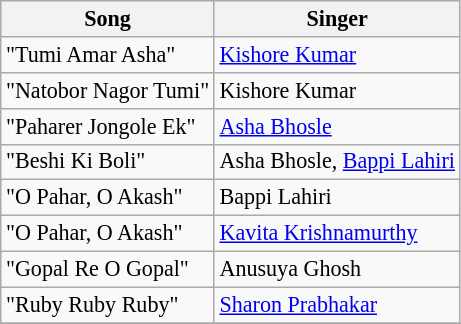<table class="wikitable" style="font-size:92%;">
<tr>
<th>Song</th>
<th>Singer</th>
</tr>
<tr>
<td>"Tumi Amar Asha"</td>
<td><a href='#'>Kishore Kumar</a></td>
</tr>
<tr>
<td>"Natobor Nagor Tumi"</td>
<td>Kishore Kumar</td>
</tr>
<tr>
<td>"Paharer Jongole Ek"</td>
<td><a href='#'>Asha Bhosle</a></td>
</tr>
<tr>
<td>"Beshi Ki Boli"</td>
<td>Asha Bhosle, <a href='#'>Bappi Lahiri</a></td>
</tr>
<tr>
<td>"O Pahar, O Akash"</td>
<td>Bappi Lahiri</td>
</tr>
<tr>
<td>"O Pahar, O Akash"</td>
<td><a href='#'>Kavita Krishnamurthy</a></td>
</tr>
<tr>
<td>"Gopal Re O Gopal"</td>
<td>Anusuya Ghosh</td>
</tr>
<tr>
<td>"Ruby Ruby Ruby"</td>
<td><a href='#'>Sharon Prabhakar</a></td>
</tr>
<tr>
</tr>
</table>
